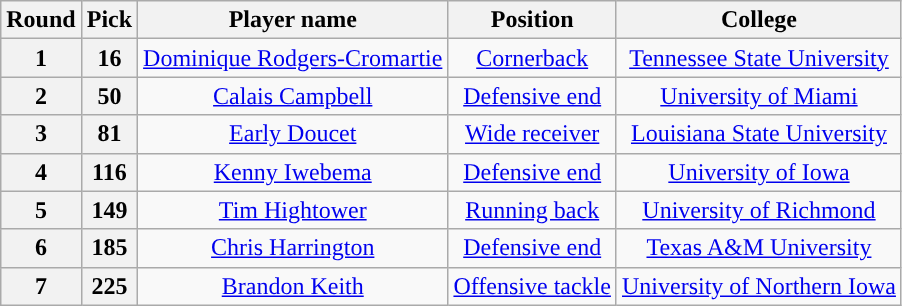<table class="wikitable" style="text-align:center;">
<tr>
<th>Round</th>
<th>Pick</th>
<th>Player name</th>
<th>Position</th>
<th>College</th>
</tr>
<tr>
<th>1</th>
<th>16</th>
<td><a href='#'>Dominique Rodgers-Cromartie</a></td>
<td><a href='#'>Cornerback</a></td>
<td><a href='#'>Tennessee State University</a></td>
</tr>
<tr>
<th>2</th>
<th>50</th>
<td><a href='#'>Calais Campbell</a></td>
<td><a href='#'>Defensive end</a></td>
<td><a href='#'>University of Miami</a></td>
</tr>
<tr>
<th>3</th>
<th>81</th>
<td><a href='#'>Early Doucet</a></td>
<td><a href='#'>Wide receiver</a></td>
<td><a href='#'>Louisiana State University</a></td>
</tr>
<tr>
<th>4</th>
<th>116</th>
<td><a href='#'>Kenny Iwebema</a></td>
<td><a href='#'>Defensive end</a></td>
<td><a href='#'>University of Iowa</a></td>
</tr>
<tr>
<th>5</th>
<th>149</th>
<td><a href='#'>Tim Hightower</a></td>
<td><a href='#'>Running back</a></td>
<td><a href='#'>University of Richmond</a></td>
</tr>
<tr>
<th>6</th>
<th>185</th>
<td><a href='#'>Chris Harrington</a></td>
<td><a href='#'>Defensive end</a></td>
<td><a href='#'>Texas A&M University</a></td>
</tr>
<tr>
<th>7</th>
<th>225</th>
<td><a href='#'>Brandon Keith</a></td>
<td><a href='#'>Offensive tackle</a></td>
<td><a href='#'>University of Northern Iowa</a></td>
</tr>
</table>
